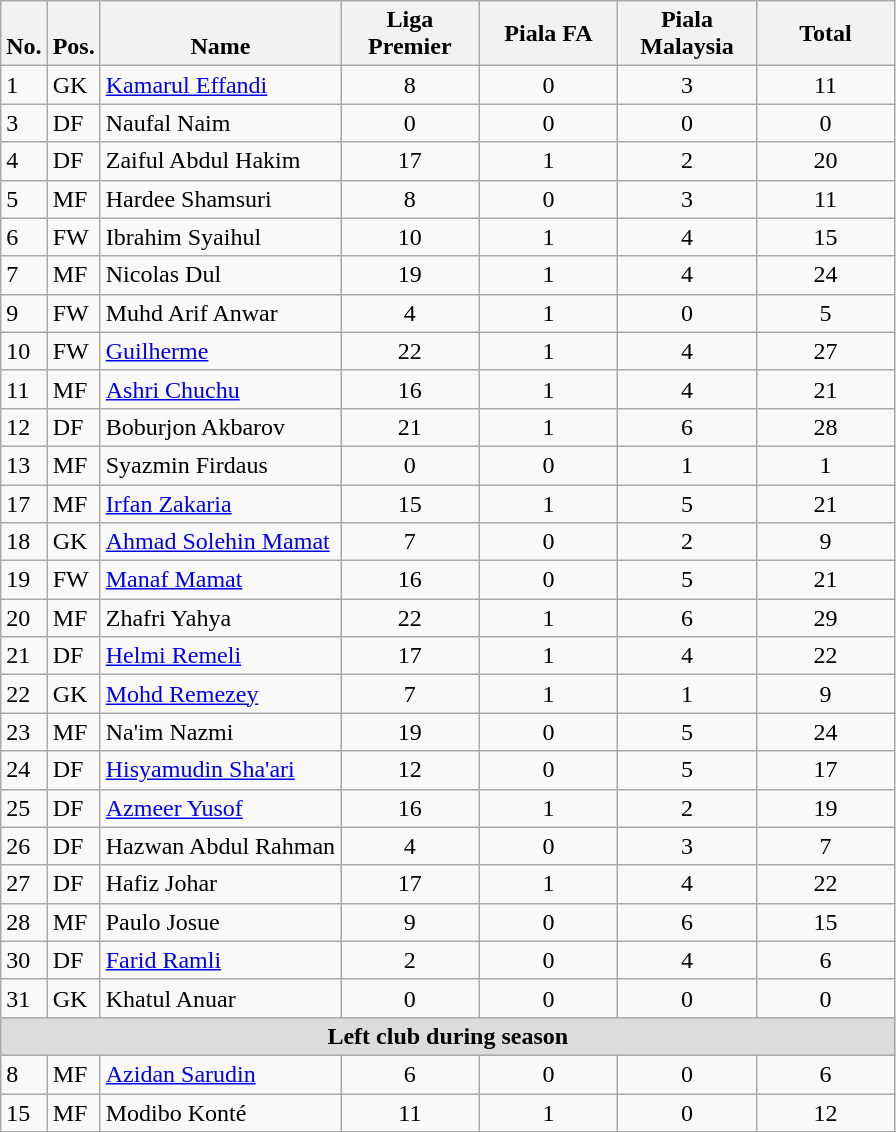<table class="wikitable" style="text-align:center">
<tr>
<th rowspan="1" valign="bottom">No.</th>
<th rowspan="1" valign="bottom">Pos.</th>
<th rowspan="1" valign="bottom">Name</th>
<th rowspan="1" width="85">Liga Premier</th>
<th rowspan="1" width="85">Piala FA</th>
<th rowspan="1" width="85">Piala Malaysia</th>
<th rowspan="1" width="85">Total</th>
</tr>
<tr>
<td align="left">1</td>
<td align="left">GK</td>
<td align="left"> <a href='#'>Kamarul Effandi</a></td>
<td>8</td>
<td>0</td>
<td>3</td>
<td>11</td>
</tr>
<tr>
<td align="left">3</td>
<td align="left">DF</td>
<td align="left"> Naufal Naim</td>
<td>0</td>
<td>0</td>
<td>0</td>
<td>0</td>
</tr>
<tr>
<td align="left">4</td>
<td align="left">DF</td>
<td align="left"> Zaiful Abdul Hakim</td>
<td>17</td>
<td>1</td>
<td>2</td>
<td>20</td>
</tr>
<tr>
<td align="left">5</td>
<td align="left">MF</td>
<td align="left"> Hardee Shamsuri</td>
<td>8</td>
<td>0</td>
<td>3</td>
<td>11</td>
</tr>
<tr>
<td align="left">6</td>
<td align="left">FW</td>
<td align="left"> Ibrahim Syaihul</td>
<td>10</td>
<td>1</td>
<td>4</td>
<td>15</td>
</tr>
<tr>
<td align="left">7</td>
<td align="left">MF</td>
<td align="left"> Nicolas Dul</td>
<td>19</td>
<td>1</td>
<td>4</td>
<td>24</td>
</tr>
<tr>
<td align="left">9</td>
<td align="left">FW</td>
<td align="left"> Muhd Arif Anwar</td>
<td>4</td>
<td>1</td>
<td>0</td>
<td>5</td>
</tr>
<tr>
<td align="left">10</td>
<td align="left">FW</td>
<td align="left"> <a href='#'>Guilherme</a></td>
<td>22</td>
<td>1</td>
<td>4</td>
<td>27</td>
</tr>
<tr>
<td align="left">11</td>
<td align="left">MF</td>
<td align="left"> <a href='#'>Ashri Chuchu</a></td>
<td>16</td>
<td>1</td>
<td>4</td>
<td>21</td>
</tr>
<tr>
<td align="left">12</td>
<td align="left">DF</td>
<td align="left"> Boburjon Akbarov</td>
<td>21</td>
<td>1</td>
<td>6</td>
<td>28</td>
</tr>
<tr>
<td align="left">13</td>
<td align="left">MF</td>
<td align="left"> Syazmin Firdaus</td>
<td>0</td>
<td>0</td>
<td>1</td>
<td>1</td>
</tr>
<tr>
<td align="left">17</td>
<td align="left">MF</td>
<td align="left"> <a href='#'>Irfan Zakaria</a></td>
<td>15</td>
<td>1</td>
<td>5</td>
<td>21</td>
</tr>
<tr>
<td align="left">18</td>
<td align="left">GK</td>
<td align="left"> <a href='#'>Ahmad Solehin Mamat</a></td>
<td>7</td>
<td>0</td>
<td>2</td>
<td>9</td>
</tr>
<tr>
<td align="left">19</td>
<td align="left">FW</td>
<td align="left"> <a href='#'>Manaf Mamat</a></td>
<td>16</td>
<td>0</td>
<td>5</td>
<td>21</td>
</tr>
<tr>
<td align="left">20</td>
<td align="left">MF</td>
<td align="left"> Zhafri Yahya</td>
<td>22</td>
<td>1</td>
<td>6</td>
<td>29</td>
</tr>
<tr>
<td align="left">21</td>
<td align="left">DF</td>
<td align="left"> <a href='#'>Helmi Remeli</a></td>
<td>17</td>
<td>1</td>
<td>4</td>
<td>22</td>
</tr>
<tr>
<td align="left">22</td>
<td align="left">GK</td>
<td align="left"> <a href='#'>Mohd Remezey</a></td>
<td>7</td>
<td>1</td>
<td>1</td>
<td>9</td>
</tr>
<tr>
<td align="left">23</td>
<td align="left">MF</td>
<td align="left"> Na'im Nazmi</td>
<td>19</td>
<td>0</td>
<td>5</td>
<td>24</td>
</tr>
<tr>
<td align="left">24</td>
<td align="left">DF</td>
<td align="left"> <a href='#'>Hisyamudin Sha'ari</a></td>
<td>12</td>
<td>0</td>
<td>5</td>
<td>17</td>
</tr>
<tr>
<td align="left">25</td>
<td align="left">DF</td>
<td align="left"> <a href='#'>Azmeer Yusof</a></td>
<td>16</td>
<td>1</td>
<td>2</td>
<td>19</td>
</tr>
<tr>
<td align="left">26</td>
<td align="left">DF</td>
<td align="left"> Hazwan Abdul Rahman</td>
<td>4</td>
<td>0</td>
<td>3</td>
<td>7</td>
</tr>
<tr>
<td align="left">27</td>
<td align="left">DF</td>
<td align="left"> Hafiz Johar</td>
<td>17</td>
<td>1</td>
<td>4</td>
<td>22</td>
</tr>
<tr>
<td align="left">28</td>
<td align="left">MF</td>
<td align="left"> Paulo Josue</td>
<td>9</td>
<td>0</td>
<td>6</td>
<td>15</td>
</tr>
<tr>
<td align="left">30</td>
<td align="left">DF</td>
<td align="left"> <a href='#'>Farid Ramli</a></td>
<td>2</td>
<td>0</td>
<td>4</td>
<td>6</td>
</tr>
<tr>
<td align="left">31</td>
<td align="left">GK</td>
<td align="left"> Khatul Anuar</td>
<td>0</td>
<td>0</td>
<td>0</td>
<td>0</td>
</tr>
<tr>
<th colspan="15" style="background:#dcdcdc; text-align:center;">Left club during season</th>
</tr>
<tr>
<td align="left">8</td>
<td align="left">MF</td>
<td align="left"> <a href='#'>Azidan Sarudin</a></td>
<td>6</td>
<td>0</td>
<td>0</td>
<td>6</td>
</tr>
<tr>
<td align="left">15</td>
<td align="left">MF</td>
<td align="left"> Modibo Konté</td>
<td>11</td>
<td>1</td>
<td>0</td>
<td>12</td>
</tr>
<tr>
</tr>
</table>
